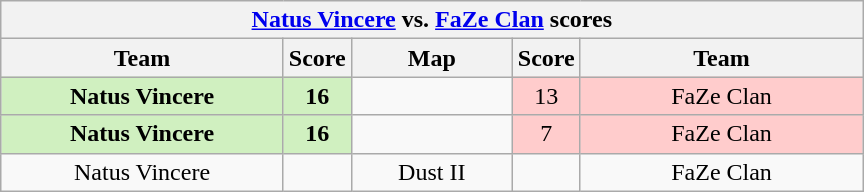<table class="wikitable" style="text-align: center;">
<tr>
<th colspan=5><a href='#'>Natus Vincere</a> vs.  <a href='#'>FaZe Clan</a> scores</th>
</tr>
<tr>
<th width="181px">Team</th>
<th width="20px">Score</th>
<th width="100px">Map</th>
<th width="20px">Score</th>
<th width="181px">Team</th>
</tr>
<tr>
<td style="background: #D0F0C0;"><strong>Natus Vincere</strong></td>
<td style="background: #D0F0C0;"><strong>16</strong></td>
<td></td>
<td style="background: #FFCCCC;">13</td>
<td style="background: #FFCCCC;">FaZe Clan</td>
</tr>
<tr>
<td style="background: #D0F0C0;"><strong>Natus Vincere</strong></td>
<td style="background: #D0F0C0;"><strong>16</strong></td>
<td></td>
<td style="background: #FFCCCC;">7</td>
<td style="background: #FFCCCC;">FaZe Clan</td>
</tr>
<tr>
<td>Natus Vincere</td>
<td></td>
<td>Dust II</td>
<td></td>
<td>FaZe Clan</td>
</tr>
</table>
